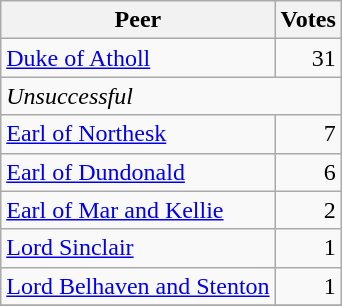<table class="wikitable">
<tr>
<th>Peer</th>
<th>Votes</th>
</tr>
<tr>
<td><a href='#'>Duke of Atholl</a></td>
<td align=right>31</td>
</tr>
<tr>
<td colspan=2><em>Unsuccessful</em></td>
</tr>
<tr>
<td><a href='#'>Earl of Northesk</a></td>
<td align=right>7</td>
</tr>
<tr>
<td><a href='#'>Earl of Dundonald</a></td>
<td align=right>6</td>
</tr>
<tr>
<td><a href='#'>Earl of Mar and Kellie</a></td>
<td align=right>2</td>
</tr>
<tr>
<td><a href='#'>Lord Sinclair</a></td>
<td align=right>1</td>
</tr>
<tr>
<td><a href='#'>Lord Belhaven and Stenton</a></td>
<td align=right>1</td>
</tr>
<tr>
</tr>
</table>
